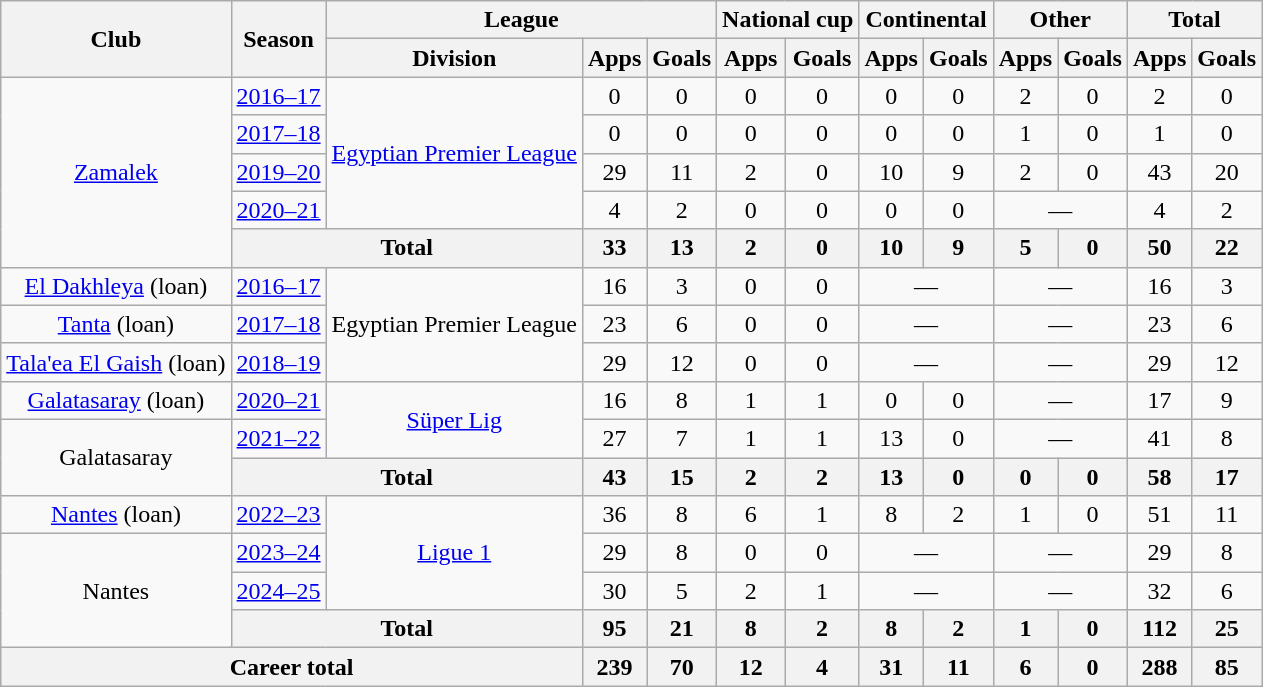<table class="wikitable" style="text-align:center">
<tr>
<th rowspan="2">Club</th>
<th rowspan="2">Season</th>
<th colspan="3">League</th>
<th colspan="2">National cup</th>
<th colspan="2">Continental</th>
<th colspan="2">Other</th>
<th colspan="2">Total</th>
</tr>
<tr>
<th>Division</th>
<th>Apps</th>
<th>Goals</th>
<th>Apps</th>
<th>Goals</th>
<th>Apps</th>
<th>Goals</th>
<th>Apps</th>
<th>Goals</th>
<th>Apps</th>
<th>Goals</th>
</tr>
<tr>
<td rowspan="5"><a href='#'>Zamalek</a></td>
<td><a href='#'>2016–17</a></td>
<td rowspan="4"><a href='#'>Egyptian Premier League</a></td>
<td>0</td>
<td>0</td>
<td>0</td>
<td>0</td>
<td>0</td>
<td>0</td>
<td>2</td>
<td>0</td>
<td>2</td>
<td>0</td>
</tr>
<tr>
<td><a href='#'>2017–18</a></td>
<td>0</td>
<td>0</td>
<td>0</td>
<td>0</td>
<td>0</td>
<td>0</td>
<td>1</td>
<td>0</td>
<td>1</td>
<td>0</td>
</tr>
<tr>
<td><a href='#'>2019–20</a></td>
<td>29</td>
<td>11</td>
<td>2</td>
<td>0</td>
<td>10</td>
<td>9</td>
<td>2</td>
<td>0</td>
<td>43</td>
<td>20</td>
</tr>
<tr>
<td><a href='#'>2020–21</a></td>
<td>4</td>
<td>2</td>
<td>0</td>
<td>0</td>
<td>0</td>
<td>0</td>
<td colspan="2">—</td>
<td>4</td>
<td>2</td>
</tr>
<tr>
<th colspan="2">Total</th>
<th>33</th>
<th>13</th>
<th>2</th>
<th>0</th>
<th>10</th>
<th>9</th>
<th>5</th>
<th>0</th>
<th>50</th>
<th>22</th>
</tr>
<tr>
<td><a href='#'>El Dakhleya</a> (loan)</td>
<td><a href='#'>2016–17</a></td>
<td rowspan="3">Egyptian Premier League</td>
<td>16</td>
<td>3</td>
<td>0</td>
<td>0</td>
<td colspan="2">—</td>
<td colspan="2">—</td>
<td>16</td>
<td>3</td>
</tr>
<tr>
<td><a href='#'>Tanta</a> (loan)</td>
<td><a href='#'>2017–18</a></td>
<td>23</td>
<td>6</td>
<td>0</td>
<td>0</td>
<td colspan="2">—</td>
<td colspan="2">—</td>
<td>23</td>
<td>6</td>
</tr>
<tr>
<td><a href='#'>Tala'ea El Gaish</a> (loan)</td>
<td><a href='#'>2018–19</a></td>
<td>29</td>
<td>12</td>
<td>0</td>
<td>0</td>
<td colspan="2">—</td>
<td colspan="2">—</td>
<td>29</td>
<td>12</td>
</tr>
<tr>
<td><a href='#'>Galatasaray</a> (loan)</td>
<td><a href='#'>2020–21</a></td>
<td rowspan="2"><a href='#'>Süper Lig</a></td>
<td>16</td>
<td>8</td>
<td>1</td>
<td>1</td>
<td>0</td>
<td>0</td>
<td colspan="2">—</td>
<td>17</td>
<td>9</td>
</tr>
<tr>
<td rowspan="2">Galatasaray</td>
<td><a href='#'>2021–22</a></td>
<td>27</td>
<td>7</td>
<td>1</td>
<td>1</td>
<td>13</td>
<td>0</td>
<td colspan="2">—</td>
<td>41</td>
<td>8</td>
</tr>
<tr>
<th colspan="2">Total</th>
<th>43</th>
<th>15</th>
<th>2</th>
<th>2</th>
<th>13</th>
<th>0</th>
<th>0</th>
<th>0</th>
<th>58</th>
<th>17</th>
</tr>
<tr>
<td><a href='#'>Nantes</a> (loan)</td>
<td><a href='#'>2022–23</a></td>
<td rowspan="3"><a href='#'>Ligue 1</a></td>
<td>36</td>
<td>8</td>
<td>6</td>
<td>1</td>
<td>8</td>
<td>2</td>
<td>1</td>
<td>0</td>
<td>51</td>
<td>11</td>
</tr>
<tr>
<td rowspan="3">Nantes</td>
<td><a href='#'>2023–24</a></td>
<td>29</td>
<td>8</td>
<td>0</td>
<td>0</td>
<td colspan="2">—</td>
<td colspan="2">—</td>
<td>29</td>
<td>8</td>
</tr>
<tr>
<td><a href='#'>2024–25</a></td>
<td>30</td>
<td>5</td>
<td>2</td>
<td>1</td>
<td colspan="2">—</td>
<td colspan="2">—</td>
<td>32</td>
<td>6</td>
</tr>
<tr>
<th colspan="2">Total</th>
<th>95</th>
<th>21</th>
<th>8</th>
<th>2</th>
<th>8</th>
<th>2</th>
<th>1</th>
<th>0</th>
<th>112</th>
<th>25</th>
</tr>
<tr>
<th colspan="3">Career total</th>
<th>239</th>
<th>70</th>
<th>12</th>
<th>4</th>
<th>31</th>
<th>11</th>
<th>6</th>
<th>0</th>
<th>288</th>
<th>85</th>
</tr>
</table>
